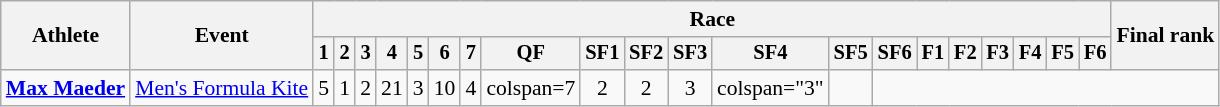<table class="wikitable" style="font-size:90%">
<tr>
<th rowspan="2">Athlete</th>
<th rowspan="2">Event</th>
<th colspan=20>Race</th>
<th rowspan=2>Final rank</th>
</tr>
<tr style="font-size:95%">
<th>1</th>
<th>2</th>
<th>3</th>
<th>4</th>
<th>5</th>
<th>6</th>
<th>7</th>
<th>QF</th>
<th>SF1</th>
<th>SF2</th>
<th>SF3</th>
<th>SF4</th>
<th>SF5</th>
<th>SF6</th>
<th>F1</th>
<th>F2</th>
<th>F3</th>
<th>F4</th>
<th>F5</th>
<th>F6</th>
</tr>
<tr align=center>
<td align=left><strong><a href='#'>Max Maeder</a></strong></td>
<td align=left><a href='#'>Men's Formula Kite</a></td>
<td>5</td>
<td>1</td>
<td>2</td>
<td>21 </td>
<td>3</td>
<td>10 </td>
<td>4</td>
<td>colspan=7 </td>
<td>2</td>
<td>2</td>
<td>3</td>
<td>colspan="3" </td>
<td></td>
</tr>
</table>
